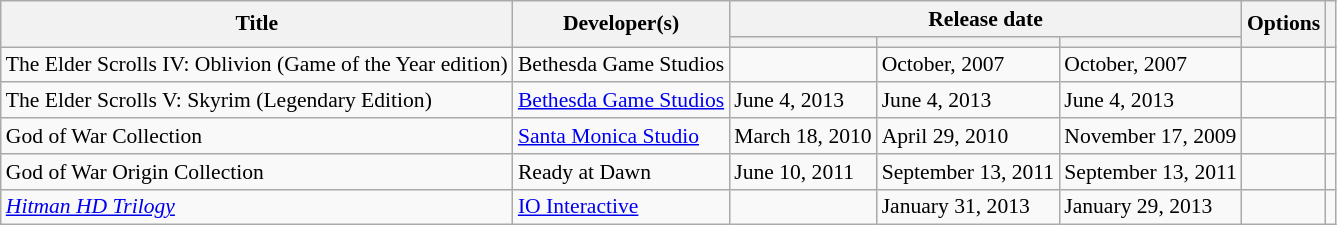<table class="wikitable sortable" style="font-size:90%;" id="bundlelist">
<tr>
<th rowspan="2">Title</th>
<th rowspan="2">Developer(s)</th>
<th colspan="3">Release date</th>
<th rowspan="2">Options</th>
<th rowspan="2" class="unsortable"></th>
</tr>
<tr>
<th></th>
<th></th>
<th></th>
</tr>
<tr>
<td>The Elder Scrolls IV: Oblivion (Game of the Year edition)</td>
<td>Bethesda Game Studios</td>
<td></td>
<td>October, 2007</td>
<td>October, 2007</td>
<td></td>
<td></td>
</tr>
<tr>
<td>The Elder Scrolls V: Skyrim (Legendary Edition)</td>
<td><a href='#'>Bethesda Game Studios</a></td>
<td>June 4, 2013</td>
<td>June 4, 2013</td>
<td>June 4, 2013</td>
<td></td>
</tr>
<tr>
<td>God of War Collection</td>
<td><a href='#'>Santa Monica Studio</a></td>
<td>March 18, 2010</td>
<td>April 29, 2010</td>
<td>November 17, 2009</td>
<td></td>
<td></td>
</tr>
<tr>
<td>God of War Origin Collection</td>
<td>Ready at Dawn</td>
<td>June 10, 2011</td>
<td>September 13, 2011</td>
<td>September 13, 2011</td>
<td></td>
<td></td>
</tr>
<tr>
<td><em><a href='#'>Hitman HD Trilogy</a></em></td>
<td><a href='#'>IO Interactive</a></td>
<td></td>
<td>January 31, 2013</td>
<td>January 29, 2013</td>
<td></td>
<td></td>
</tr>
</table>
